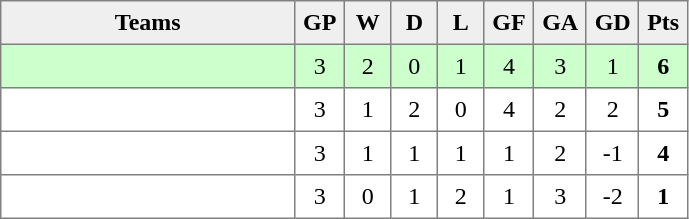<table style=border-collapse:collapse border=1 cellspacing=0 cellpadding=5>
<tr align=center bgcolor=#efefef>
<th width=185>Teams</th>
<th width=20>GP</th>
<th width=20>W</th>
<th width=20>D</th>
<th width=20>L</th>
<th width=20>GF</th>
<th width=20>GA</th>
<th width=20>GD</th>
<th width=20>Pts<br></th>
</tr>
<tr align=center style="background:#ccffcc;">
<td style="text-align:left;"></td>
<td>3</td>
<td>2</td>
<td>0</td>
<td>1</td>
<td>4</td>
<td>3</td>
<td>1</td>
<td><strong>6</strong></td>
</tr>
<tr align=center>
<td style="text-align:left;"></td>
<td>3</td>
<td>1</td>
<td>2</td>
<td>0</td>
<td>4</td>
<td>2</td>
<td>2</td>
<td><strong>5</strong></td>
</tr>
<tr align=center>
<td style="text-align:left;"></td>
<td>3</td>
<td>1</td>
<td>1</td>
<td>1</td>
<td>1</td>
<td>2</td>
<td>-1</td>
<td><strong>4</strong></td>
</tr>
<tr align=center>
<td style="text-align:left;"></td>
<td>3</td>
<td>0</td>
<td>1</td>
<td>2</td>
<td>1</td>
<td>3</td>
<td>-2</td>
<td><strong>1</strong></td>
</tr>
</table>
